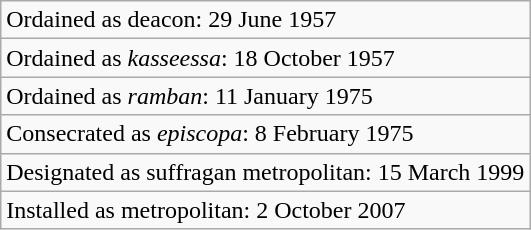<table class="wikitable">
<tr>
<td>Ordained as deacon:  29 June 1957</td>
</tr>
<tr>
<td>Ordained as <em>kasseessa</em>:  18 October 1957</td>
</tr>
<tr>
<td>Ordained as <em>ramban</em>:  11 January 1975</td>
</tr>
<tr>
<td>Consecrated as <em>episcopa</em>:  8 February 1975</td>
</tr>
<tr>
<td>Designated as suffragan metropolitan:  15 March 1999</td>
</tr>
<tr>
<td>Installed as metropolitan:  2 October 2007</td>
</tr>
</table>
